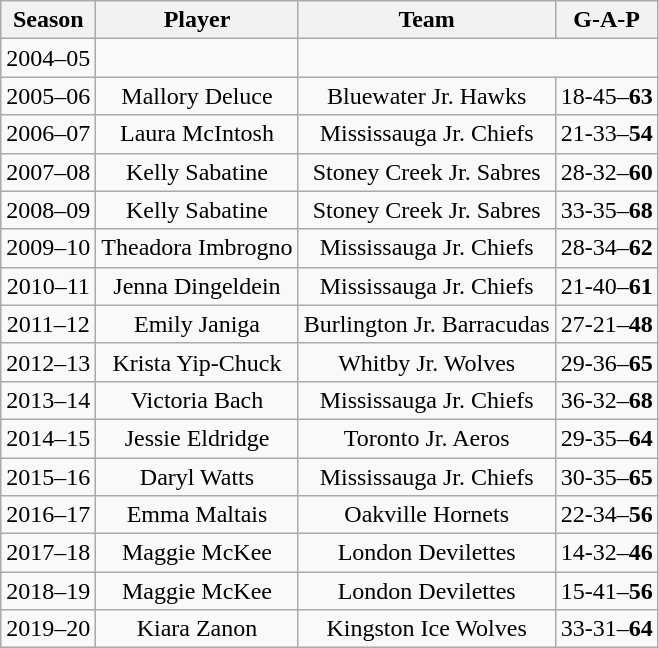<table class="wikitable" style="text-align:center">
<tr>
<th>Season</th>
<th>Player</th>
<th>Team</th>
<th>G-A-P</th>
</tr>
<tr>
<td>2004–05</td>
<td></td>
</tr>
<tr>
<td>2005–06</td>
<td>Mallory Deluce</td>
<td>Bluewater Jr. Hawks</td>
<td>18-45–<strong>63</strong></td>
</tr>
<tr>
<td>2006–07</td>
<td>Laura McIntosh</td>
<td>Mississauga Jr. Chiefs</td>
<td>21-33–<strong>54</strong></td>
</tr>
<tr>
<td>2007–08</td>
<td>Kelly Sabatine</td>
<td>Stoney Creek Jr. Sabres</td>
<td>28-32–<strong>60</strong></td>
</tr>
<tr>
<td>2008–09</td>
<td>Kelly Sabatine</td>
<td>Stoney Creek Jr. Sabres</td>
<td>33-35–<strong>68</strong></td>
</tr>
<tr>
<td>2009–10</td>
<td>Theadora Imbrogno</td>
<td>Mississauga Jr. Chiefs</td>
<td>28-34–<strong>62</strong></td>
</tr>
<tr>
<td>2010–11</td>
<td>Jenna Dingeldein</td>
<td>Mississauga Jr. Chiefs</td>
<td>21-40–<strong>61</strong></td>
</tr>
<tr>
<td>2011–12</td>
<td>Emily Janiga</td>
<td>Burlington Jr. Barracudas</td>
<td>27-21–<strong>48</strong></td>
</tr>
<tr>
<td>2012–13</td>
<td>Krista Yip-Chuck</td>
<td>Whitby Jr. Wolves</td>
<td>29-36–<strong>65</strong></td>
</tr>
<tr>
<td>2013–14</td>
<td>Victoria Bach</td>
<td>Mississauga Jr. Chiefs</td>
<td>36-32–<strong>68</strong></td>
</tr>
<tr>
<td>2014–15</td>
<td>Jessie Eldridge</td>
<td>Toronto Jr. Aeros</td>
<td>29-35–<strong>64</strong></td>
</tr>
<tr>
<td>2015–16</td>
<td>Daryl Watts</td>
<td>Mississauga Jr. Chiefs</td>
<td>30-35–<strong>65</strong></td>
</tr>
<tr>
<td>2016–17</td>
<td>Emma Maltais</td>
<td>Oakville Hornets</td>
<td>22-34–<strong>56</strong></td>
</tr>
<tr>
<td>2017–18</td>
<td>Maggie McKee</td>
<td>London Devilettes</td>
<td>14-32–<strong>46</strong></td>
</tr>
<tr>
<td>2018–19</td>
<td>Maggie McKee</td>
<td>London Devilettes</td>
<td>15-41–<strong>56</strong></td>
</tr>
<tr>
<td>2019–20</td>
<td>Kiara Zanon</td>
<td>Kingston Ice Wolves</td>
<td>33-31–<strong>64</strong></td>
</tr>
</table>
